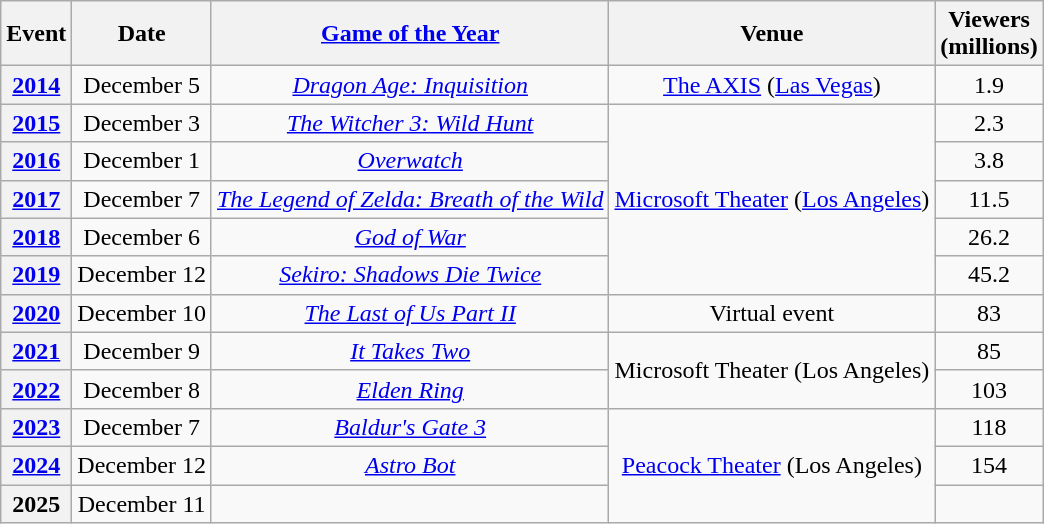<table class="sortable wikitable" style="text-align: center">
<tr>
<th>Event</th>
<th>Date</th>
<th><a href='#'>Game of the Year</a></th>
<th>Venue</th>
<th>Viewers<br>(millions)</th>
</tr>
<tr>
<th rowspan><a href='#'>2014</a></th>
<td>December 5</td>
<td><em><a href='#'>Dragon Age: Inquisition</a></em></td>
<td><a href='#'>The AXIS</a> (<a href='#'>Las Vegas</a>)</td>
<td>1.9</td>
</tr>
<tr>
<th rowspan><a href='#'>2015</a></th>
<td>December 3</td>
<td><em><a href='#'>The Witcher 3: Wild Hunt</a></em></td>
<td rowspan=5><a href='#'>Microsoft Theater</a> (<a href='#'>Los Angeles</a>)</td>
<td>2.3</td>
</tr>
<tr>
<th rowspan><a href='#'>2016</a></th>
<td>December 1</td>
<td><em><a href='#'>Overwatch</a></em></td>
<td>3.8</td>
</tr>
<tr>
<th rowspan><a href='#'>2017</a></th>
<td>December 7</td>
<td><em><a href='#'>The Legend of Zelda: Breath of the Wild</a></em></td>
<td>11.5</td>
</tr>
<tr>
<th rowspan><a href='#'>2018</a></th>
<td>December 6</td>
<td><em><a href='#'>God of War</a></em></td>
<td>26.2</td>
</tr>
<tr>
<th rowspan><a href='#'>2019</a></th>
<td>December 12</td>
<td><em><a href='#'>Sekiro: Shadows Die Twice</a></em></td>
<td>45.2</td>
</tr>
<tr>
<th rowspan><a href='#'>2020</a></th>
<td>December 10</td>
<td><em><a href='#'>The Last of Us Part II</a></em></td>
<td>Virtual event</td>
<td>83</td>
</tr>
<tr>
<th rowspan><a href='#'>2021</a></th>
<td>December 9</td>
<td><em><a href='#'>It Takes Two</a></em></td>
<td rowspan="2">Microsoft Theater (Los Angeles)</td>
<td>85</td>
</tr>
<tr>
<th rowspan><a href='#'>2022</a></th>
<td>December 8</td>
<td><em><a href='#'>Elden Ring</a></em></td>
<td>103</td>
</tr>
<tr>
<th rowspan><a href='#'>2023</a></th>
<td>December 7</td>
<td><em><a href='#'>Baldur's Gate 3</a></em></td>
<td rowspan="3"><a href='#'>Peacock Theater</a> (Los Angeles)</td>
<td>118</td>
</tr>
<tr>
<th rowspan><a href='#'>2024</a></th>
<td>December 12</td>
<td><em><a href='#'>Astro Bot</a></em></td>
<td>154</td>
</tr>
<tr>
<th>2025</th>
<td>December 11</td>
<td></td>
<td></td>
</tr>
</table>
